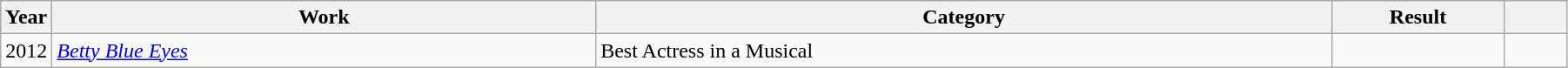<table style="width:95%;" class="wikitable sortable">
<tr>
<th style="width:3%;">Year</th>
<th>Work</th>
<th style="width:47%;">Category</th>
<th style="width:11%;">Result</th>
<th style="width:4%;" scope="col" class="unsortable"></th>
</tr>
<tr>
<td>2012</td>
<td><em><a href='#'>Betty Blue Eyes</a></em></td>
<td>Best Actress in a Musical</td>
<td></td>
<td></td>
</tr>
</table>
